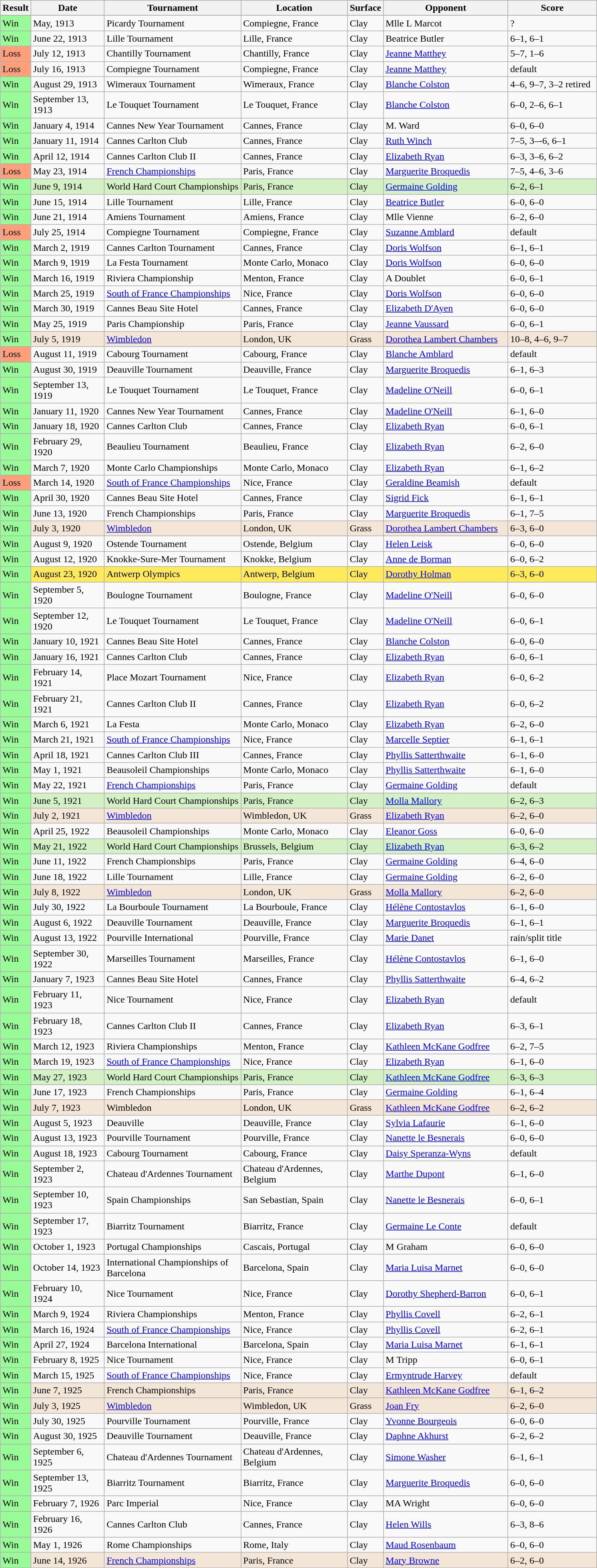<table class="sortable wikitable">
<tr>
<th style="width:40px">Result</th>
<th width=115>Date</th>
<th width=220>Tournament</th>
<th width=170>Location</th>
<th width=50>Surface</th>
<th width=200>Opponent</th>
<th width=140 class="unsortable">Score</th>
</tr>
<tr>
</tr>
<tr>
<td style="background:#98fb98;">Win</td>
<td>May, 1913</td>
<td>Picardy Tournament</td>
<td>Compiegne, France</td>
<td>Clay</td>
<td> Mlle L Marcot</td>
<td>?</td>
</tr>
<tr>
<td style="background:#98fb98;">Win</td>
<td>June 22, 1913</td>
<td>Lille Tournament</td>
<td>Lille, France</td>
<td>Clay</td>
<td> Beatrice Butler</td>
<td>6–1, 6–1</td>
</tr>
<tr bgcolor=>
<td style="background:#ffa07a;">Loss</td>
<td>July 12, 1913</td>
<td>Chantilly Tournament</td>
<td>Chantilly, France</td>
<td>Clay</td>
<td> <a href='#'>Jeanne Matthey</a></td>
<td>5–7, 1–6</td>
</tr>
<tr bgcolor=>
<td style="background:#ffa07a;">Loss</td>
<td>July 16, 1913</td>
<td>Compiegne Tournament</td>
<td>Compiegne, France</td>
<td>Clay</td>
<td> <a href='#'>Jeanne Matthey</a></td>
<td>default</td>
</tr>
<tr>
<td style="background:#98fb98;">Win</td>
<td>August 29, 1913</td>
<td>Wimeraux Tournament</td>
<td>Wimeraux, France</td>
<td>Clay</td>
<td> <a href='#'>Blanche Colston</a></td>
<td>4–6, 9–7, 3–2 retired</td>
</tr>
<tr>
<td style="background:#98fb98;">Win</td>
<td>September 13, 1913</td>
<td>Le Touquet Tournament</td>
<td>Le Touquet, France</td>
<td>Clay</td>
<td> <a href='#'>Blanche Colston</a></td>
<td>6–0, 2–6, 6–1</td>
</tr>
<tr>
<td style="background:#98fb98;">Win</td>
<td>January 4, 1914</td>
<td>Cannes New Year Tournament</td>
<td>Cannes, France</td>
<td>Clay</td>
<td> M. Ward</td>
<td>6–0, 6–0</td>
</tr>
<tr>
<td style="background:#98fb98;">Win</td>
<td>January 11, 1914</td>
<td>Cannes Carlton Club</td>
<td>Cannes, France</td>
<td>Clay</td>
<td> <a href='#'>Ruth Winch</a></td>
<td>7–5, 3–-6, 6–1</td>
</tr>
<tr>
<td style="background:#98fb98;">Win</td>
<td>April 12, 1914</td>
<td>Cannes Carlton Club II</td>
<td>Cannes, France</td>
<td>Clay</td>
<td> <a href='#'>Elizabeth Ryan</a></td>
<td>6–3, 3–6, 6–2</td>
</tr>
<tr>
<td style="background:#ffa07a;">Loss</td>
<td>May 23, 1914</td>
<td><a href='#'>French Championships</a></td>
<td>Paris, France</td>
<td>Clay</td>
<td> <a href='#'>Marguerite Broquedis</a></td>
<td>7–5, 4–6, 3–6</td>
</tr>
<tr bgcolor=D4F1C5>
<td style="background:#98fb98;">Win</td>
<td>June 9, 1914</td>
<td>World Hard Court Championships</td>
<td>Paris, France</td>
<td>Clay</td>
<td> <a href='#'>Germaine Golding</a></td>
<td>6–2, 6–1</td>
</tr>
<tr>
<td style="background:#98fb98;">Win</td>
<td>June 15, 1914</td>
<td>Lille Tournament</td>
<td>Lille, France</td>
<td>Clay</td>
<td> <a href='#'>Beatrice Butler</a></td>
<td>6–0, 6–0</td>
</tr>
<tr>
<td style="background:#98fb98;">Win</td>
<td>June 21, 1914</td>
<td>Amiens Tournament</td>
<td>Amiens, France</td>
<td>Clay</td>
<td> Mlle Vienne</td>
<td>6–2, 6–0</td>
</tr>
<tr>
<td style="background:#ffa07a;">Loss</td>
<td>July 25, 1914</td>
<td>Compiegne Tournament</td>
<td>Compiegne, France</td>
<td>Clay</td>
<td> <a href='#'>Suzanne Amblard</a></td>
<td>default</td>
</tr>
<tr>
<td style="background:#98fb98;">Win</td>
<td>March 2, 1919</td>
<td>Cannes Carlton Tournament</td>
<td>Cannes, France</td>
<td>Clay</td>
<td> <a href='#'>Doris Wolfson</a></td>
<td>6–1, 6–1</td>
</tr>
<tr>
<td style="background:#98fb98;">Win</td>
<td>March 9, 1919</td>
<td>La Festa Tournament</td>
<td>Monte Carlo, Monaco</td>
<td>Clay</td>
<td> <a href='#'>Doris Wolfson</a></td>
<td>6–0, 6–0</td>
</tr>
<tr>
<td style="background:#98fb98;">Win</td>
<td>March 16, 1919</td>
<td>Riviera Championship</td>
<td>Menton, France</td>
<td>Clay</td>
<td> A Doublet</td>
<td>6–0, 6–1</td>
</tr>
<tr>
<td style="background:#98fb98;">Win</td>
<td>March 25, 1919</td>
<td><a href='#'>South of France Championships</a></td>
<td>Nice, France</td>
<td>Clay</td>
<td> <a href='#'>Doris Wolfson</a></td>
<td>6–0, 6–0</td>
</tr>
<tr>
<td style="background:#98fb98;">Win</td>
<td>March 30, 1919</td>
<td>Cannes Beau Site Hotel</td>
<td>Cannes, France</td>
<td>Clay</td>
<td> <a href='#'>Elizabeth D'Ayen</a></td>
<td>6–0, 6–0</td>
</tr>
<tr>
<td style="background:#98fb98;">Win</td>
<td>May 25, 1919</td>
<td>Paris Championship</td>
<td>Paris, France</td>
<td>Clay</td>
<td> <a href='#'>Jeanne Vaussard</a></td>
<td>6–0, 6–1</td>
</tr>
<tr bgcolor=F3E6D7>
<td style="background:#98fb98;">Win</td>
<td>July 5, 1919</td>
<td><a href='#'>Wimbledon</a></td>
<td>London, UK</td>
<td>Grass</td>
<td> <a href='#'>Dorothea Lambert Chambers</a></td>
<td>10–8, 4–6, 9–7</td>
</tr>
<tr>
<td style="background:#ffa07a;">Loss</td>
<td>August 11, 1919</td>
<td>Cabourg Tournament</td>
<td>Cabourg, France</td>
<td>Clay</td>
<td> <a href='#'>Blanche Amblard</a></td>
<td>default</td>
</tr>
<tr>
<td style="background:#98fb98;">Win</td>
<td>August 30, 1919</td>
<td>Deauville Tournament</td>
<td>Deauville, France</td>
<td>Clay</td>
<td> <a href='#'>Marguerite Broquedis</a></td>
<td>6–1, 6–3</td>
</tr>
<tr>
<td style="background:#98fb98;">Win</td>
<td>September 13, 1919</td>
<td>Le Touquet Tournament</td>
<td>Le Touquet, France</td>
<td>Clay</td>
<td> <a href='#'>Madeline O'Neill</a></td>
<td>6–0, 6–1</td>
</tr>
<tr>
<td style="background:#98fb98;">Win</td>
<td>January 11, 1920</td>
<td>Cannes New Year Tournament</td>
<td>Cannes, France</td>
<td>Clay</td>
<td> <a href='#'>Madeline O'Neill</a></td>
<td>6–1, 6–0</td>
</tr>
<tr bgcolor=>
<td style="background:#98fb98;">Win</td>
<td>January 18, 1920</td>
<td>Cannes Carlton Club</td>
<td>Cannes, France</td>
<td>Clay</td>
<td> <a href='#'>Elizabeth Ryan</a></td>
<td>6–0, 6–1</td>
</tr>
<tr>
<td style="background:#98fb98;">Win</td>
<td>February 29, 1920</td>
<td>Beaulieu Tournament</td>
<td>Beaulieu, France</td>
<td>Clay</td>
<td> <a href='#'>Elizabeth Ryan</a></td>
<td>6–2, 6–0</td>
</tr>
<tr>
<td style="background:#98fb98;">Win</td>
<td>March 7, 1920</td>
<td>Monte Carlo Championships</td>
<td>Monte Carlo, Monaco</td>
<td>Clay</td>
<td> <a href='#'>Elizabeth Ryan</a></td>
<td>6–1, 6–2</td>
</tr>
<tr>
<td style="background:#ffa07a;">Loss</td>
<td>March 14, 1920</td>
<td><a href='#'>South of France Championships</a></td>
<td>Nice, France</td>
<td>Clay</td>
<td> <a href='#'>Geraldine Beamish</a></td>
<td>default</td>
</tr>
<tr>
<td style="background:#98fb98;">Win</td>
<td>April 30, 1920</td>
<td>Cannes Beau Site Hotel</td>
<td>Cannes, France</td>
<td>Clay</td>
<td> <a href='#'>Sigrid Fick</a></td>
<td>6–1, 6–1</td>
</tr>
<tr>
<td style="background:#98fb98;">Win</td>
<td>June 13, 1920</td>
<td>French Championships</td>
<td>Paris, France</td>
<td>Clay</td>
<td> <a href='#'>Marguerite Broquedis</a></td>
<td>6–1, 7–5</td>
</tr>
<tr bgcolor=F3E6D7>
<td style="background:#98fb98;">Win</td>
<td>July 3, 1920</td>
<td><a href='#'>Wimbledon</a></td>
<td>London, UK</td>
<td>Grass</td>
<td> <a href='#'>Dorothea Lambert Chambers</a></td>
<td>6–3, 6–0</td>
</tr>
<tr>
<td style="background:#98fb98;">Win</td>
<td>August 9, 1920</td>
<td>Ostende Tournament</td>
<td>Ostende, Belgium</td>
<td>Clay</td>
<td> <a href='#'>Helen Leisk</a></td>
<td>6–0, 6–0</td>
</tr>
<tr>
<td style="background:#98fb98;">Win</td>
<td>August 12, 1920</td>
<td>Knokke-Sure-Mer Tournament</td>
<td>Knokke, Belgium</td>
<td>Clay</td>
<td> <a href='#'>Anne de Borman</a></td>
<td>6–0, 6–2</td>
</tr>
<tr bgcolor=FFEA5C>
<td style="background:#98fb98;">Win</td>
<td>August 23, 1920</td>
<td>Antwerp Olympics</td>
<td>Antwerp, Belgium</td>
<td>Clay</td>
<td> <a href='#'>Dorothy Holman</a></td>
<td>6–3, 6–0</td>
</tr>
<tr b>
<td style="background:#98fb98;">Win</td>
<td>September 5, 1920</td>
<td>Boulogne Tournament</td>
<td>Boulogne, France</td>
<td>Clay</td>
<td> <a href='#'>Madeline O'Neill</a></td>
<td>6–0, 6–0</td>
</tr>
<tr>
<td style="background:#98fb98;">Win</td>
<td>September 12, 1920</td>
<td>Le Touquet Tournament</td>
<td>Le Touquet, France</td>
<td>Clay</td>
<td> <a href='#'>Madeline O'Neill</a></td>
<td>6–0, 6–1</td>
</tr>
<tr>
<td style="background:#98fb98;">Win</td>
<td>January 10, 1921</td>
<td>Cannes Beau Site Hotel</td>
<td>Cannes, France</td>
<td>Clay</td>
<td> <a href='#'>Blanche Colston</a></td>
<td>6–0, 6–0</td>
</tr>
<tr>
<td style="background:#98fb98;">Win</td>
<td>January 16, 1921</td>
<td>Cannes Carlton Club</td>
<td>Cannes, France</td>
<td>Clay</td>
<td> <a href='#'>Elizabeth Ryan</a></td>
<td>6–0, 6–1</td>
</tr>
<tr>
<td style="background:#98fb98;">Win</td>
<td>February 14, 1921</td>
<td>Place Mozart Tournament</td>
<td>Nice, France</td>
<td>Clay</td>
<td> <a href='#'>Elizabeth Ryan</a></td>
<td>6–0, 6–2</td>
</tr>
<tr>
<td style="background:#98fb98;">Win</td>
<td>February 21, 1921</td>
<td>Cannes Carlton Club II</td>
<td>Cannes, France</td>
<td>Clay</td>
<td> <a href='#'>Elizabeth Ryan</a></td>
<td>6–0, 6–2</td>
</tr>
<tr>
<td style="background:#98fb98;">Win</td>
<td>March 6, 1921</td>
<td>La Festa</td>
<td>Monte Carlo, Monaco</td>
<td>Clay</td>
<td> <a href='#'>Elizabeth Ryan</a></td>
<td>6–2, 6–0</td>
</tr>
<tr>
<td style="background:#98fb98;">Win</td>
<td>March 21, 1921</td>
<td><a href='#'>South of France Championships</a></td>
<td>Nice, France</td>
<td>Clay</td>
<td> <a href='#'>Marcelle Septier</a></td>
<td>6–1, 6–1</td>
</tr>
<tr>
<td style="background:#98fb98;">Win</td>
<td>April 18, 1921</td>
<td>Cannes Carlton Club III</td>
<td>Cannes, France</td>
<td>Clay</td>
<td> <a href='#'>Phyllis Satterthwaite</a></td>
<td>6–1, 6–0</td>
</tr>
<tr>
<td style="background:#98fb98;">Win</td>
<td>May 1, 1921</td>
<td>Beausoleil Championships</td>
<td>Monte Carlo, Monaco</td>
<td>Clay</td>
<td> <a href='#'>Phyllis Satterthwaite</a></td>
<td>6–1, 6–0</td>
</tr>
<tr>
<td style="background:#98fb98;">Win</td>
<td>May 22, 1921</td>
<td><a href='#'>French Championships</a></td>
<td>Paris, France</td>
<td>Clay</td>
<td> <a href='#'>Germaine Golding</a></td>
<td>default</td>
</tr>
<tr bgcolor=D4F1C5>
<td style="background:#98fb98;">Win</td>
<td>June 5, 1921</td>
<td>World Hard Court Championships</td>
<td>Paris, France</td>
<td>Clay</td>
<td> <a href='#'>Molla Mallory</a></td>
<td>6–2, 6–3</td>
</tr>
<tr bgcolor=F3E6D7>
<td style="background:#98fb98;">Win</td>
<td>July 2, 1921</td>
<td><a href='#'>Wimbledon</a></td>
<td>Wimbledon, UK</td>
<td>Grass</td>
<td> <a href='#'>Elizabeth Ryan</a></td>
<td>6–2, 6–0</td>
</tr>
<tr>
<td style="background:#98fb98;">Win</td>
<td>April 25, 1922</td>
<td>Beausoleil Championships</td>
<td>Monte Carlo, Monaco</td>
<td>Clay</td>
<td> <a href='#'>Eleanor Goss</a></td>
<td>6–0, 6–0</td>
</tr>
<tr bgcolor=D4F1C5>
<td style="background:#98fb98;">Win</td>
<td>May 21, 1922</td>
<td>World Hard Court Championships</td>
<td>Brussels, Belgium</td>
<td>Clay</td>
<td> <a href='#'>Elizabeth Ryan</a></td>
<td>6–3, 6–2</td>
</tr>
<tr>
<td style="background:#98fb98;">Win</td>
<td>June 11, 1922</td>
<td>French Championships</td>
<td>Paris, France</td>
<td>Clay</td>
<td> <a href='#'>Germaine Golding</a></td>
<td>6–4, 6–0</td>
</tr>
<tr>
<td style="background:#98fb98;">Win</td>
<td>June 18, 1922</td>
<td>Lille Tournament</td>
<td>Lille, France</td>
<td>Clay</td>
<td> <a href='#'>Germaine Golding</a></td>
<td>6–2, 6–0</td>
</tr>
<tr bgcolor=F3E6D7>
<td style="background:#98fb98;">Win</td>
<td>July 8, 1922</td>
<td><a href='#'>Wimbledon</a></td>
<td>London, UK</td>
<td>Grass</td>
<td> <a href='#'>Molla Mallory</a></td>
<td>6–2, 6–0</td>
</tr>
<tr>
<td style="background:#98fb98;">Win</td>
<td>July 30, 1922</td>
<td>La Bourboule Tournament</td>
<td>La Bourboule, France</td>
<td>Clay</td>
<td> <a href='#'>Hélène Contostavlos</a></td>
<td>6–1, 6–0</td>
</tr>
<tr bgcolor=>
<td style="background:#98fb98;">Win</td>
<td>August 6, 1922</td>
<td>Deauville Tournament</td>
<td>Deauville, France</td>
<td>Clay</td>
<td> <a href='#'>Marguerite Broquedis</a></td>
<td>6–1, 6–1</td>
</tr>
<tr>
<td style="background:#98fb98;">Win</td>
<td>August 13, 1922</td>
<td>Pourville International</td>
<td>Pourville, France</td>
<td>Clay</td>
<td> <a href='#'>Marie Danet</a></td>
<td>rain/split title</td>
</tr>
<tr>
<td style="background:#98fb98;">Win</td>
<td>September 30, 1922</td>
<td>Marseilles Tournament</td>
<td>Marseilles, France</td>
<td>Clay</td>
<td> <a href='#'>Hélène Contostavlos</a></td>
<td>6–1, 6–0</td>
</tr>
<tr>
<td style="background:#98fb98;">Win</td>
<td>January 7, 1923</td>
<td>Cannes Beau Site Hotel</td>
<td>Cannes, France</td>
<td>Clay</td>
<td> <a href='#'>Phyllis Satterthwaite</a></td>
<td>6–4, 6–2</td>
</tr>
<tr>
<td style="background:#98fb98;">Win</td>
<td>February 11, 1923</td>
<td>Nice Tournament</td>
<td>Nice, France</td>
<td>Clay</td>
<td> <a href='#'>Elizabeth Ryan</a></td>
<td>default</td>
</tr>
<tr>
<td style="background:#98fb98;">Win</td>
<td>February 18, 1923</td>
<td>Cannes Carlton Club II</td>
<td>Cannes, France</td>
<td>Clay</td>
<td> <a href='#'>Elizabeth Ryan</a></td>
<td>6–3, 6–1</td>
</tr>
<tr>
<td style="background:#98fb98;">Win</td>
<td>March 12, 1923</td>
<td>Riviera Championships</td>
<td>Menton, France</td>
<td>Clay</td>
<td> <a href='#'>Kathleen McKane Godfree</a></td>
<td>6–2, 7–5</td>
</tr>
<tr>
<td style="background:#98fb98;">Win</td>
<td>March 19, 1923</td>
<td><a href='#'>South of France Championships</a></td>
<td>Nice, France</td>
<td>Clay</td>
<td> <a href='#'>Elizabeth Ryan</a></td>
<td>6–1, 6–0</td>
</tr>
<tr bgcolor=D4F1C5>
<td style="background:#98fb98;">Win</td>
<td>May 27, 1923</td>
<td>World Hard Court Championships</td>
<td>Paris, France</td>
<td>Clay</td>
<td> <a href='#'>Kathleen McKane Godfree</a></td>
<td>6–3, 6–3</td>
</tr>
<tr>
<td style="background:#98fb98;">Win</td>
<td>June 17, 1923</td>
<td>French Championships</td>
<td>Paris, France</td>
<td>Clay</td>
<td> <a href='#'>Germaine Golding</a></td>
<td>6–1, 6–4</td>
</tr>
<tr bgcolor=F3E6D7>
<td style="background:#98fb98;">Win</td>
<td>July 7, 1923</td>
<td>Wimbledon</td>
<td>London, UK</td>
<td>Grass</td>
<td> <a href='#'>Kathleen McKane Godfree</a></td>
<td>6–2, 6–2</td>
</tr>
<tr>
<td style="background:#98fb98;">Win</td>
<td>August 5, 1923</td>
<td>Deauville</td>
<td>Deauville, France</td>
<td>Clay</td>
<td> <a href='#'>Sylvia Lafaurie</a></td>
<td>6–1, 6–0</td>
</tr>
<tr bgcolor=>
<td style="background:#98fb98;">Win</td>
<td>August 13, 1923</td>
<td>Pourville Tournament</td>
<td>Pourville, France</td>
<td>Clay</td>
<td> <a href='#'>Nanette le Besnerais</a></td>
<td>6–0, 6–0</td>
</tr>
<tr>
<td style="background:#98fb98;">Win</td>
<td>August 18, 1923</td>
<td>Cabourg Tournament</td>
<td>Cabourg, France</td>
<td>Clay</td>
<td> <a href='#'>Daisy Speranza-Wyns</a></td>
<td>default</td>
</tr>
<tr>
<td style="background:#98fb98;">Win</td>
<td>September 2, 1923</td>
<td>Chateau d'Ardennes Tournament</td>
<td>Chateau d'Ardennes, Belgium</td>
<td>Clay</td>
<td> <a href='#'>Marthe Dupont</a></td>
<td>6–1, 6–0</td>
</tr>
<tr>
<td style="background:#98fb98;">Win</td>
<td>September 10, 1923</td>
<td>Spain Championships</td>
<td>San Sebastian, Spain</td>
<td>Clay</td>
<td> <a href='#'>Nanette le Besnerais</a></td>
<td>6–0, 6–1</td>
</tr>
<tr>
<td style="background:#98fb98;">Win</td>
<td>September 17, 1923</td>
<td>Biarritz Tournament</td>
<td>Biarritz, France</td>
<td>Clay</td>
<td> <a href='#'>Germaine Le Conte</a></td>
<td>default</td>
</tr>
<tr>
<td style="background:#98fb98;">Win</td>
<td>October 1, 1923</td>
<td>Portugal Championships</td>
<td>Cascais, Portugal</td>
<td>Clay</td>
<td> M Graham</td>
<td>6–0, 6–0</td>
</tr>
<tr bgcolor=>
<td style="background:#98fb98;">Win</td>
<td>October 14, 1923</td>
<td>International Championships of Barcelona</td>
<td>Barcelona, Spain</td>
<td>Clay</td>
<td> <a href='#'>Maria Luisa Marnet</a></td>
<td>6–0, 6–0</td>
</tr>
<tr>
<td style="background:#98fb98;">Win</td>
<td>February 10, 1924</td>
<td>Nice Tournament</td>
<td>Nice, France</td>
<td>Clay</td>
<td> <a href='#'>Dorothy Shepherd-Barron</a></td>
<td>6–0, 6–1</td>
</tr>
<tr>
<td style="background:#98fb98;">Win</td>
<td>March 9, 1924</td>
<td>Riviera Championships</td>
<td>Menton, France</td>
<td>Clay</td>
<td> <a href='#'>Phyllis Covell</a></td>
<td>6–2, 6–1</td>
</tr>
<tr>
<td style="background:#98fb98;">Win</td>
<td>March 16, 1924</td>
<td><a href='#'>South of France Championships</a></td>
<td>Nice, France</td>
<td>Clay</td>
<td> <a href='#'>Phyllis Covell</a></td>
<td>6–2, 6–1</td>
</tr>
<tr>
<td style="background:#98fb98;">Win</td>
<td>April 27, 1924</td>
<td>Barcelona International</td>
<td>Barcelona, Spain</td>
<td>Clay</td>
<td> <a href='#'>Maria Luisa Marnet</a></td>
<td>6–1, 6–1</td>
</tr>
<tr>
<td style="background:#98fb98;">Win</td>
<td>February 8, 1925</td>
<td>Nice Tournament</td>
<td>Nice, France</td>
<td>Clay</td>
<td> M Tripp</td>
<td>6–0, 6–1</td>
</tr>
<tr>
<td style="background:#98fb98;">Win</td>
<td>March 15, 1925</td>
<td><a href='#'>South of France Championships</a></td>
<td>Nice, France</td>
<td>Clay</td>
<td> <a href='#'>Ermyntrude Harvey</a></td>
<td>default</td>
</tr>
<tr bgcolor=F3E6D7>
<td style="background:#98fb98;">Win</td>
<td>June 7, 1925</td>
<td>French Championships</td>
<td>Paris, France</td>
<td>Clay</td>
<td> <a href='#'>Kathleen McKane Godfree</a></td>
<td>6–1, 6–2</td>
</tr>
<tr bgcolor=F3E6D7>
<td style="background:#98fb98;">Win</td>
<td>July 3, 1925</td>
<td><a href='#'>Wimbledon</a></td>
<td>Wimbledon, UK</td>
<td>Grass</td>
<td> <a href='#'>Joan Fry</a></td>
<td>6–2, 6–0</td>
</tr>
<tr>
<td style="background:#98fb98;">Win</td>
<td>July 30, 1925</td>
<td>Pourville Tournament</td>
<td>Pourville, France</td>
<td>Clay</td>
<td> <a href='#'>Yvonne Bourgeois</a></td>
<td>6–0, 6–0</td>
</tr>
<tr>
<td style="background:#98fb98;">Win</td>
<td>August 30, 1925</td>
<td>Deauville Tournament</td>
<td>Deauville, France</td>
<td>Clay</td>
<td> <a href='#'>Daphne Akhurst</a></td>
<td>6–2, 6–2</td>
</tr>
<tr>
<td style="background:#98fb98;">Win</td>
<td>September 6, 1925</td>
<td>Chateau d'Ardennes Tournament</td>
<td>Chateau d'Ardennes, Belgium</td>
<td>Clay</td>
<td> <a href='#'>Simone Washer</a></td>
<td>6–1, 6–1</td>
</tr>
<tr>
<td style="background:#98fb98;">Win</td>
<td>September 13, 1925</td>
<td>Biarritz Tournament</td>
<td>Biarritz, France</td>
<td>Clay</td>
<td> <a href='#'>Marguerite Broquedis</a></td>
<td>6–0, 6–0</td>
</tr>
<tr>
<td style="background:#98fb98;">Win</td>
<td>February 7, 1926</td>
<td>Parc Imperial</td>
<td>Nice, France</td>
<td>Clay</td>
<td> MA Wright</td>
<td>6–0, 6–0</td>
</tr>
<tr>
<td style="background:#98fb98;">Win</td>
<td>February 16, 1926</td>
<td>Cannes Carlton Club</td>
<td>Cannes, France</td>
<td>Clay</td>
<td> <a href='#'>Helen Wills</a></td>
<td>6–3, 8–6</td>
</tr>
<tr>
<td style="background:#98fb98;">Win</td>
<td>May 1, 1926</td>
<td>Rome Championships</td>
<td>Rome, Italy</td>
<td>Clay</td>
<td> <a href='#'>Maud Rosenbaum</a></td>
<td>6–0, 6–0</td>
</tr>
<tr bgcolor=F3E6D7>
<td style="background:#98fb98;">Win</td>
<td>June 14, 1926</td>
<td><a href='#'>French Championships</a></td>
<td>Paris, France</td>
<td>Clay</td>
<td> <a href='#'>Mary Browne</a></td>
<td>6–2, 6–0</td>
</tr>
</table>
